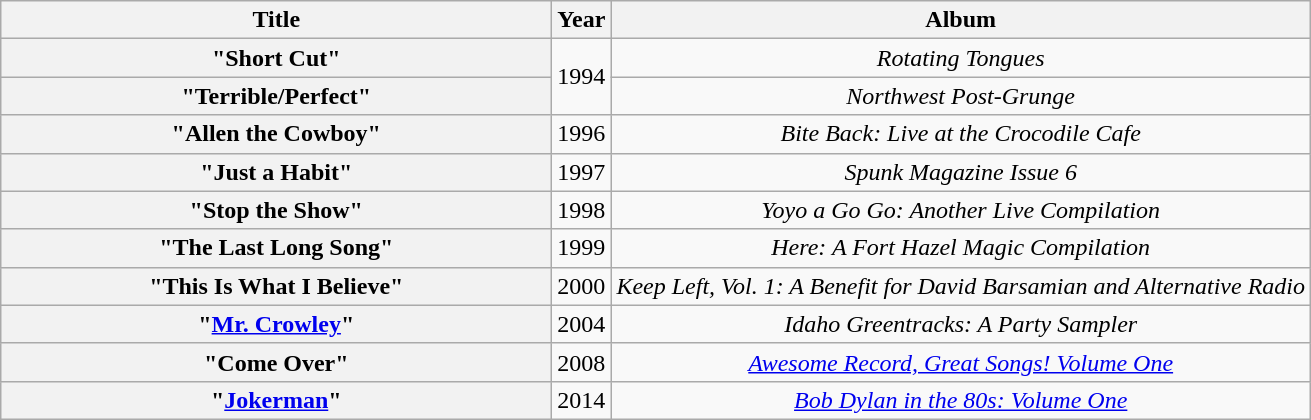<table class="wikitable plainrowheaders" style="text-align:center;">
<tr>
<th scope="col" style="width:22.5em;">Title</th>
<th scope="col">Year</th>
<th scope="col">Album</th>
</tr>
<tr>
<th scope="row">"Short Cut"</th>
<td rowspan="2">1994</td>
<td><em>Rotating Tongues</em></td>
</tr>
<tr>
<th scope="row">"Terrible/Perfect"</th>
<td><em>Northwest Post-Grunge</em></td>
</tr>
<tr>
<th scope="row">"Allen the Cowboy"</th>
<td>1996</td>
<td><em>Bite Back: Live at the Crocodile Cafe</em></td>
</tr>
<tr>
<th scope="row">"Just a Habit"</th>
<td>1997</td>
<td><em>Spunk Magazine Issue 6</em></td>
</tr>
<tr>
<th scope="row">"Stop the Show"</th>
<td>1998</td>
<td><em>Yoyo a Go Go: Another Live Compilation</em></td>
</tr>
<tr>
<th scope="row">"The Last Long Song"</th>
<td>1999</td>
<td><em>Here: A Fort Hazel Magic Compilation</em></td>
</tr>
<tr>
<th scope="row">"This Is What I Believe"</th>
<td>2000</td>
<td><em>Keep Left, Vol. 1: A Benefit for David Barsamian and Alternative Radio</em></td>
</tr>
<tr>
<th scope="row">"<a href='#'>Mr. Crowley</a>"</th>
<td>2004</td>
<td><em>Idaho Greentracks: A Party Sampler</em></td>
</tr>
<tr>
<th scope="row">"Come Over"</th>
<td>2008</td>
<td><em><a href='#'>Awesome Record, Great Songs! Volume One</a></em></td>
</tr>
<tr>
<th scope="row">"<a href='#'>Jokerman</a>"</th>
<td>2014</td>
<td><em><a href='#'>Bob Dylan in the 80s: Volume One</a></em></td>
</tr>
</table>
